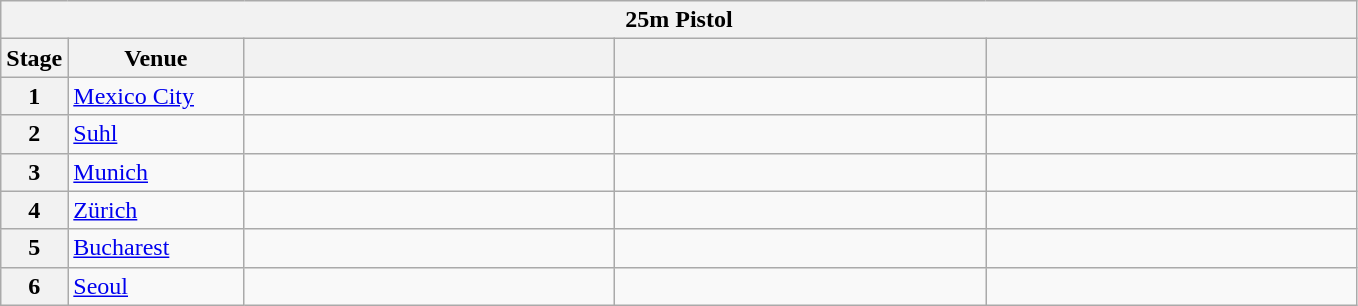<table class="wikitable">
<tr>
<th colspan="5">25m Pistol</th>
</tr>
<tr>
<th>Stage</th>
<th width=110>Venue</th>
<th width=240></th>
<th width=240></th>
<th width=240></th>
</tr>
<tr>
<th>1</th>
<td> <a href='#'>Mexico City</a></td>
<td></td>
<td></td>
<td></td>
</tr>
<tr>
<th>2</th>
<td> <a href='#'>Suhl</a></td>
<td></td>
<td></td>
<td></td>
</tr>
<tr>
<th>3</th>
<td> <a href='#'>Munich</a></td>
<td></td>
<td></td>
<td></td>
</tr>
<tr>
<th>4</th>
<td> <a href='#'>Zürich</a></td>
<td></td>
<td></td>
<td></td>
</tr>
<tr>
<th>5</th>
<td> <a href='#'>Bucharest</a></td>
<td></td>
<td></td>
<td></td>
</tr>
<tr>
<th>6</th>
<td> <a href='#'>Seoul</a></td>
<td></td>
<td></td>
<td></td>
</tr>
</table>
